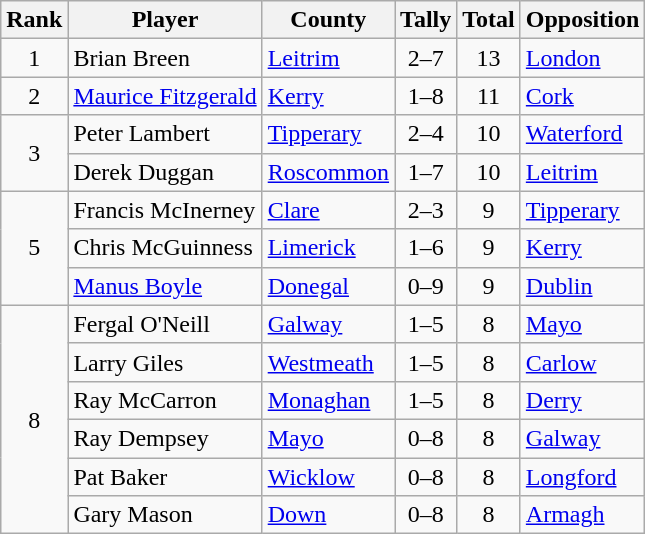<table class="wikitable">
<tr>
<th>Rank</th>
<th>Player</th>
<th>County</th>
<th>Tally</th>
<th>Total</th>
<th>Opposition</th>
</tr>
<tr>
<td rowspan=1 align=center>1</td>
<td>Brian Breen</td>
<td><a href='#'>Leitrim</a></td>
<td align=center>2–7</td>
<td align=center>13</td>
<td><a href='#'>London</a></td>
</tr>
<tr>
<td rowspan=1 align=center>2</td>
<td><a href='#'>Maurice Fitzgerald</a></td>
<td><a href='#'>Kerry</a></td>
<td align=center>1–8</td>
<td align=center>11</td>
<td><a href='#'>Cork</a></td>
</tr>
<tr>
<td rowspan=2 align=center>3</td>
<td>Peter Lambert</td>
<td><a href='#'>Tipperary</a></td>
<td align=center>2–4</td>
<td align=center>10</td>
<td><a href='#'>Waterford</a></td>
</tr>
<tr>
<td>Derek Duggan</td>
<td><a href='#'>Roscommon</a></td>
<td align=center>1–7</td>
<td align=center>10</td>
<td><a href='#'>Leitrim</a></td>
</tr>
<tr>
<td rowspan=3 align=center>5</td>
<td>Francis McInerney</td>
<td><a href='#'>Clare</a></td>
<td align=center>2–3</td>
<td align=center>9</td>
<td><a href='#'>Tipperary</a></td>
</tr>
<tr>
<td>Chris McGuinness</td>
<td><a href='#'>Limerick</a></td>
<td align=center>1–6</td>
<td align=center>9</td>
<td><a href='#'>Kerry</a></td>
</tr>
<tr>
<td><a href='#'>Manus Boyle</a></td>
<td><a href='#'>Donegal</a></td>
<td align=center>0–9</td>
<td align=center>9</td>
<td><a href='#'>Dublin</a></td>
</tr>
<tr>
<td rowspan=6 align=center>8</td>
<td>Fergal O'Neill</td>
<td><a href='#'>Galway</a></td>
<td align=center>1–5</td>
<td align=center>8</td>
<td><a href='#'>Mayo</a></td>
</tr>
<tr>
<td>Larry Giles</td>
<td><a href='#'>Westmeath</a></td>
<td align=center>1–5</td>
<td align=center>8</td>
<td><a href='#'>Carlow</a></td>
</tr>
<tr>
<td>Ray McCarron</td>
<td><a href='#'>Monaghan</a></td>
<td align=center>1–5</td>
<td align=center>8</td>
<td><a href='#'>Derry</a></td>
</tr>
<tr>
<td>Ray Dempsey</td>
<td><a href='#'>Mayo</a></td>
<td align=center>0–8</td>
<td align=center>8</td>
<td><a href='#'>Galway</a></td>
</tr>
<tr>
<td>Pat Baker</td>
<td><a href='#'>Wicklow</a></td>
<td align=center>0–8</td>
<td align=center>8</td>
<td><a href='#'>Longford</a></td>
</tr>
<tr>
<td>Gary Mason</td>
<td><a href='#'>Down</a></td>
<td align=center>0–8</td>
<td align=center>8</td>
<td><a href='#'>Armagh</a></td>
</tr>
</table>
